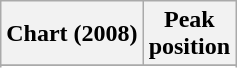<table class="wikitable sortable plainrowheaders" style="text-align:center">
<tr>
<th scope="col">Chart (2008)</th>
<th scope="col">Peak<br> position</th>
</tr>
<tr>
</tr>
<tr>
</tr>
<tr>
</tr>
<tr>
</tr>
<tr>
</tr>
<tr>
</tr>
<tr>
</tr>
</table>
